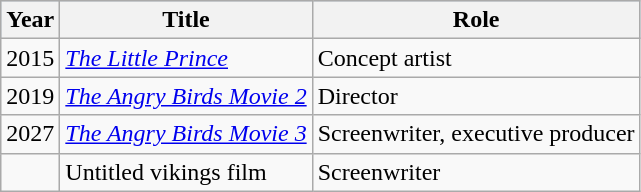<table class="wikitable">
<tr style="background:#b0c4de; text-align:center;">
<th>Year</th>
<th>Title</th>
<th>Role</th>
</tr>
<tr>
<td>2015</td>
<td><em><a href='#'>The Little Prince</a></em></td>
<td>Concept artist</td>
</tr>
<tr>
<td>2019</td>
<td><em><a href='#'>The Angry Birds Movie 2</a></em></td>
<td>Director</td>
</tr>
<tr>
<td>2027</td>
<td><em><a href='#'>The Angry Birds Movie 3</a></em></td>
<td>Screenwriter, executive producer</td>
</tr>
<tr>
<td></td>
<td>Untitled vikings film</td>
<td>Screenwriter</td>
</tr>
</table>
